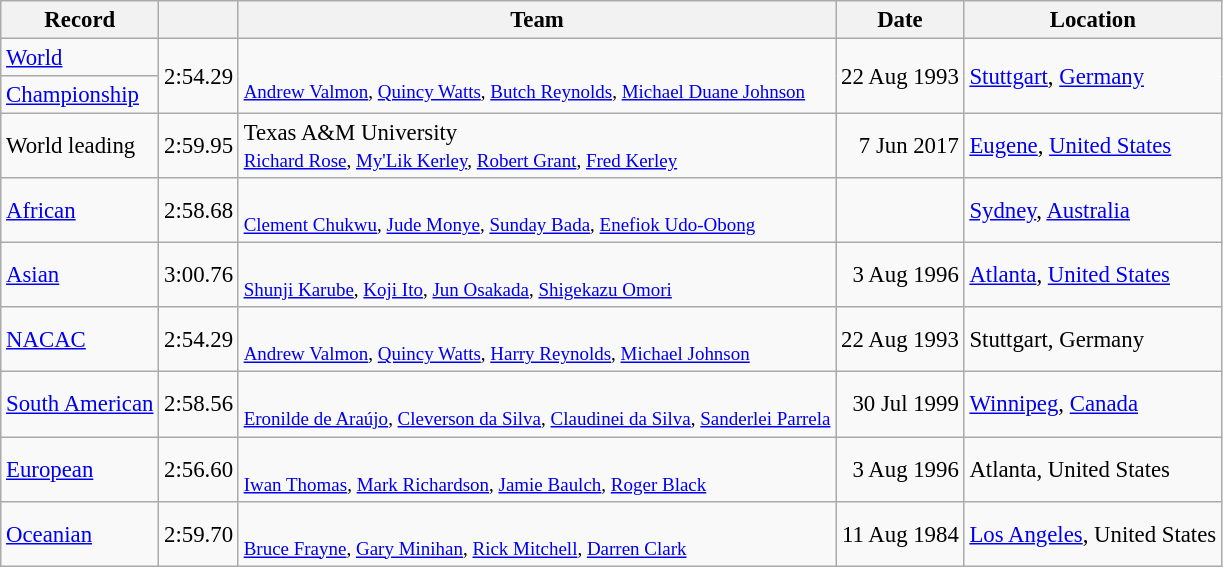<table class="wikitable" style="text-align:left; font-size:95%;">
<tr>
<th>Record</th>
<th></th>
<th>Team</th>
<th>Date</th>
<th>Location</th>
</tr>
<tr>
<td><a href='#'>World</a></td>
<td rowspan=2>2:54.29</td>
<td rowspan=2><br><small><a href='#'>Andrew Valmon</a>, <a href='#'>Quincy Watts</a>, <a href='#'>Butch Reynolds</a>, <a href='#'>Michael Duane Johnson</a></small></td>
<td rowspan=2 align=right>22 Aug 1993</td>
<td rowspan=2><a href='#'>Stuttgart</a>, <a href='#'>Germany</a></td>
</tr>
<tr>
<td><a href='#'>Championship</a></td>
</tr>
<tr>
<td>World leading</td>
<td>2:59.95</td>
<td>Texas A&M University<br><small><a href='#'>Richard Rose</a>, <a href='#'>My'Lik Kerley</a>, <a href='#'>Robert Grant</a>, <a href='#'>Fred Kerley</a></small></td>
<td align=right>7 Jun 2017</td>
<td><a href='#'>Eugene</a>, <a href='#'>United States</a></td>
</tr>
<tr>
<td><a href='#'>African</a></td>
<td>2:58.68</td>
<td><br><small><a href='#'>Clement Chukwu</a>, <a href='#'>Jude Monye</a>, <a href='#'>Sunday Bada</a>, <a href='#'>Enefiok Udo-Obong</a></small></td>
<td align=right></td>
<td><a href='#'>Sydney</a>, <a href='#'>Australia</a></td>
</tr>
<tr>
<td><a href='#'>Asian</a></td>
<td>3:00.76</td>
<td><br><small><a href='#'>Shunji Karube</a>, <a href='#'>Koji Ito</a>, <a href='#'>Jun Osakada</a>, <a href='#'>Shigekazu Omori</a></small></td>
<td align=right>3 Aug 1996</td>
<td><a href='#'>Atlanta</a>, <a href='#'>United States</a></td>
</tr>
<tr>
<td><a href='#'>NACAC</a></td>
<td>2:54.29</td>
<td><br><small><a href='#'>Andrew Valmon</a>, <a href='#'>Quincy Watts</a>, <a href='#'>Harry Reynolds</a>, <a href='#'>Michael Johnson</a></small></td>
<td align=right>22 Aug 1993</td>
<td>Stuttgart, Germany</td>
</tr>
<tr>
<td><a href='#'>South American</a></td>
<td>2:58.56</td>
<td><br><small><a href='#'>Eronilde de Araújo</a>, <a href='#'>Cleverson da Silva</a>, <a href='#'>Claudinei da Silva</a>, <a href='#'>Sanderlei Parrela</a></small></td>
<td align=right>30 Jul 1999</td>
<td><a href='#'>Winnipeg</a>, <a href='#'>Canada</a></td>
</tr>
<tr>
<td><a href='#'>European</a></td>
<td>2:56.60</td>
<td><br><small><a href='#'>Iwan Thomas</a>, <a href='#'>Mark Richardson</a>, <a href='#'>Jamie Baulch</a>, <a href='#'>Roger Black</a></small></td>
<td align=right>3 Aug 1996</td>
<td>Atlanta, United States</td>
</tr>
<tr>
<td><a href='#'>Oceanian</a></td>
<td>2:59.70</td>
<td><br><small><a href='#'>Bruce Frayne</a>, <a href='#'>Gary Minihan</a>, <a href='#'>Rick Mitchell</a>, <a href='#'>Darren Clark</a></small></td>
<td align=right>11 Aug 1984</td>
<td><a href='#'>Los Angeles</a>, United States</td>
</tr>
</table>
